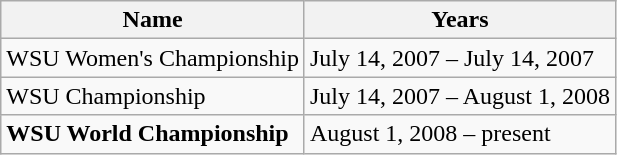<table class="wikitable">
<tr>
<th>Name</th>
<th>Years</th>
</tr>
<tr>
<td>WSU Women's Championship</td>
<td>July 14, 2007 – July 14, 2007</td>
</tr>
<tr>
<td>WSU Championship</td>
<td>July 14, 2007 – August 1, 2008</td>
</tr>
<tr>
<td><strong>WSU World Championship</strong></td>
<td>August 1, 2008 – present</td>
</tr>
</table>
